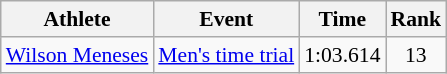<table class=wikitable style="font-size:90%">
<tr>
<th>Athlete</th>
<th>Event</th>
<th>Time</th>
<th>Rank</th>
</tr>
<tr align=center>
<td align=left><a href='#'>Wilson Meneses</a></td>
<td align=left><a href='#'>Men's time trial</a></td>
<td>1:03.614</td>
<td>13</td>
</tr>
</table>
